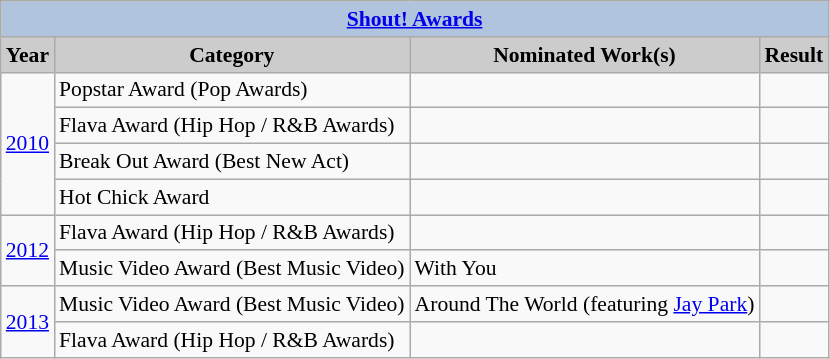<table class="wikitable" style="font-size:90%;">
<tr>
<th colspan=5 style="background:#B0C4DE;"><a href='#'>Shout! Awards</a></th>
</tr>
<tr align="center">
<th style="background: #CCCCCC;">Year</th>
<th style="background: #CCCCCC;">Category</th>
<th style="background: #CCCCCC;">Nominated Work(s)</th>
<th style="background: #CCCCCC;">Result</th>
</tr>
<tr>
<td rowspan="4"><a href='#'>2010</a></td>
<td>Popstar Award (Pop Awards)</td>
<td></td>
<td></td>
</tr>
<tr>
<td>Flava Award (Hip Hop / R&B Awards)</td>
<td></td>
<td></td>
</tr>
<tr>
<td>Break Out Award (Best New Act)</td>
<td></td>
<td></td>
</tr>
<tr>
<td>Hot Chick Award</td>
<td></td>
<td></td>
</tr>
<tr>
<td rowspan="2"><a href='#'>2012</a></td>
<td>Flava Award (Hip Hop / R&B Awards)</td>
<td></td>
<td></td>
</tr>
<tr>
<td>Music Video Award (Best Music Video)</td>
<td>With You</td>
<td></td>
</tr>
<tr>
<td rowspan="2"><a href='#'>2013</a></td>
<td>Music Video Award (Best Music Video)</td>
<td>Around The World (featuring <a href='#'>Jay Park</a>)</td>
<td></td>
</tr>
<tr>
<td rowspan="2">Flava Award (Hip Hop / R&B Awards)</td>
<td></td>
<td></td>
</tr>
</table>
